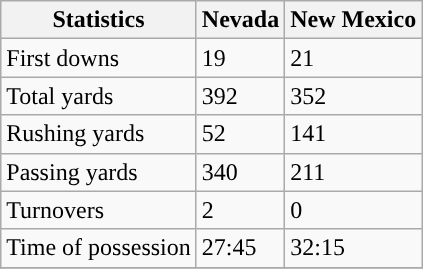<table class="wikitable">
<tr>
<th>Statistics</th>
<th>Nevada</th>
<th>New Mexico</th>
</tr>
<tr>
<td>First downs</td>
<td>19</td>
<td>21</td>
</tr>
<tr>
<td>Total yards</td>
<td>392</td>
<td>352</td>
</tr>
<tr>
<td>Rushing yards</td>
<td>52</td>
<td>141</td>
</tr>
<tr>
<td>Passing yards</td>
<td>340</td>
<td>211</td>
</tr>
<tr>
<td>Turnovers</td>
<td>2</td>
<td>0</td>
</tr>
<tr>
<td>Time of possession</td>
<td>27:45</td>
<td>32:15</td>
</tr>
<tr>
</tr>
</table>
